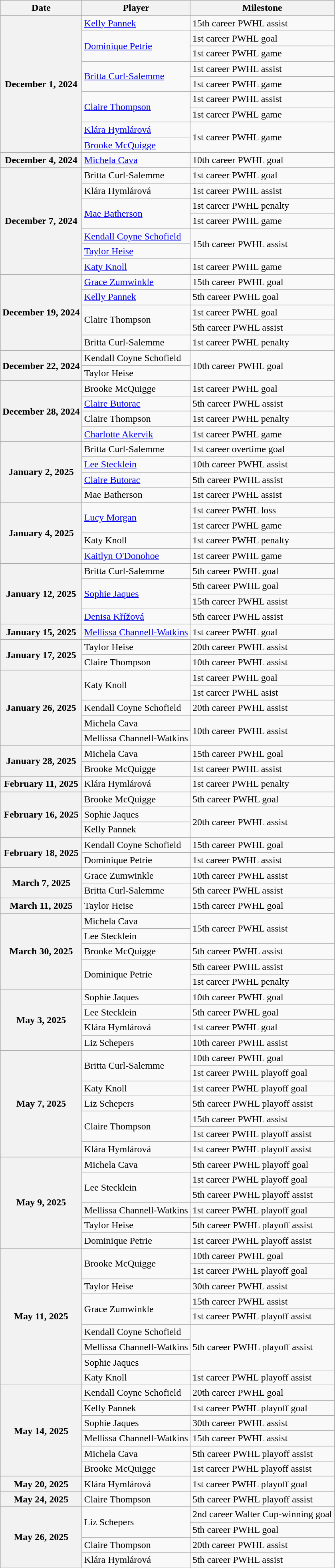<table class="wikitable">
<tr>
<th scope="col">Date</th>
<th scope="col">Player</th>
<th scope="col">Milestone</th>
</tr>
<tr>
<th scope="rowgroup" rowspan="9">December 1, 2024</th>
<td><a href='#'>Kelly Pannek</a></td>
<td>15th career PWHL assist</td>
</tr>
<tr>
<td rowspan="2"><a href='#'>Dominique Petrie</a></td>
<td>1st career PWHL goal</td>
</tr>
<tr>
<td>1st career PWHL game</td>
</tr>
<tr>
<td rowspan="2"><a href='#'>Britta Curl-Salemme</a></td>
<td>1st career PWHL assist</td>
</tr>
<tr>
<td>1st career PWHL game</td>
</tr>
<tr>
<td rowspan="2"><a href='#'>Claire Thompson</a></td>
<td>1st career PWHL assist</td>
</tr>
<tr>
<td>1st career PWHL game</td>
</tr>
<tr>
<td><a href='#'>Klára Hymlárová</a></td>
<td rowspan="2">1st career PWHL game</td>
</tr>
<tr>
<td><a href='#'>Brooke McQuigge</a></td>
</tr>
<tr>
<th scope="rowgroup" rowspan="1">December 4, 2024</th>
<td><a href='#'>Michela Cava</a></td>
<td>10th career PWHL goal</td>
</tr>
<tr>
<th scope="rowgroup" rowspan="7">December 7, 2024</th>
<td>Britta Curl-Salemme</td>
<td>1st career PWHL goal</td>
</tr>
<tr>
<td>Klára Hymlárová</td>
<td>1st career PWHL assist</td>
</tr>
<tr>
<td rowspan="2"><a href='#'>Mae Batherson</a></td>
<td>1st career PWHL penalty</td>
</tr>
<tr>
<td>1st career PWHL game</td>
</tr>
<tr>
<td><a href='#'>Kendall Coyne Schofield</a></td>
<td rowspan="2">15th career PWHL assist</td>
</tr>
<tr>
<td><a href='#'>Taylor Heise</a></td>
</tr>
<tr>
<td><a href='#'>Katy Knoll</a></td>
<td>1st career PWHL game</td>
</tr>
<tr>
<th scope="rowgroup" rowspan="5">December 19, 2024</th>
<td><a href='#'>Grace Zumwinkle</a></td>
<td>15th career PWHL goal</td>
</tr>
<tr>
<td><a href='#'>Kelly Pannek</a></td>
<td>5th career PWHL goal</td>
</tr>
<tr>
<td rowspan="2">Claire Thompson</td>
<td>1st career PWHL goal</td>
</tr>
<tr>
<td>5th career PWHL assist</td>
</tr>
<tr>
<td>Britta Curl-Salemme</td>
<td>1st career PWHL penalty</td>
</tr>
<tr>
<th scope="rowgroup" rowspan="2">December 22, 2024</th>
<td>Kendall Coyne Schofield</td>
<td rowspan="2">10th career PWHL goal</td>
</tr>
<tr>
<td>Taylor Heise</td>
</tr>
<tr>
<th scope="rowgroup" rowspan="4">December 28, 2024</th>
<td>Brooke McQuigge</td>
<td>1st career PWHL goal</td>
</tr>
<tr>
<td><a href='#'>Claire Butorac</a></td>
<td>5th career PWHL assist</td>
</tr>
<tr>
<td>Claire Thompson</td>
<td>1st career PWHL penalty</td>
</tr>
<tr>
<td><a href='#'>Charlotte Akervik</a></td>
<td>1st career PWHL game</td>
</tr>
<tr>
<th scope="rowgroup" rowspan="4">January 2, 2025</th>
<td>Britta Curl-Salemme</td>
<td>1st career overtime goal</td>
</tr>
<tr>
<td><a href='#'>Lee Stecklein</a></td>
<td>10th career PWHL assist</td>
</tr>
<tr>
<td><a href='#'>Claire Butorac</a></td>
<td>5th career PWHL assist</td>
</tr>
<tr>
<td>Mae Batherson</td>
<td>1st career PWHL assist</td>
</tr>
<tr>
<th scope="rowgroup" rowspan="4">January 4, 2025</th>
<td rowspan="2"><a href='#'>Lucy Morgan</a></td>
<td>1st career PWHL loss</td>
</tr>
<tr>
<td>1st career PWHL game</td>
</tr>
<tr>
<td>Katy Knoll</td>
<td>1st career PWHL penalty</td>
</tr>
<tr>
<td><a href='#'>Kaitlyn O'Donohoe</a></td>
<td>1st career PWHL game</td>
</tr>
<tr>
<th scope="rowgroup" rowspan="4">January 12, 2025</th>
<td>Britta Curl-Salemme</td>
<td>5th career PWHL goal</td>
</tr>
<tr>
<td rowspan="2"><a href='#'>Sophie Jaques</a></td>
<td>5th career PWHL goal</td>
</tr>
<tr>
<td>15th career PWHL assist</td>
</tr>
<tr>
<td><a href='#'>Denisa Křížová</a></td>
<td>5th career PWHL assist</td>
</tr>
<tr>
<th scope="rowgroup" rowspan="1">January 15, 2025</th>
<td><a href='#'>Mellissa Channell-Watkins</a></td>
<td>1st career PWHL goal</td>
</tr>
<tr>
<th scope="rowgroup" rowspan="2">January 17, 2025</th>
<td>Taylor Heise</td>
<td>20th career PWHL assist</td>
</tr>
<tr>
<td>Claire Thompson</td>
<td>10th career PWHL assist</td>
</tr>
<tr>
<th scope="rowgroup" rowspan="5">January 26, 2025</th>
<td rowspan="2">Katy Knoll</td>
<td>1st career PWHL goal</td>
</tr>
<tr>
<td>1st career PWHL asist</td>
</tr>
<tr>
<td>Kendall Coyne Schofield</td>
<td>20th career PWHL assist</td>
</tr>
<tr>
<td>Michela Cava</td>
<td rowspan="2">10th career PWHL assist</td>
</tr>
<tr>
<td>Mellissa Channell-Watkins</td>
</tr>
<tr>
<th scope="rowgroup" rowspan="2">January 28, 2025</th>
<td>Michela Cava</td>
<td>15th career PWHL goal</td>
</tr>
<tr>
<td>Brooke McQuigge</td>
<td>1st career PWHL assist</td>
</tr>
<tr>
<th scope="rowgroup" rowspan="1">February 11, 2025</th>
<td>Klára Hymlárová</td>
<td>1st career PWHL penalty</td>
</tr>
<tr>
<th scope="rowgroup" rowspan="3">February 16, 2025</th>
<td>Brooke McQuigge</td>
<td>5th career PWHL goal</td>
</tr>
<tr>
<td>Sophie Jaques</td>
<td rowspan="2">20th career PWHL assist</td>
</tr>
<tr>
<td>Kelly Pannek</td>
</tr>
<tr>
<th scope="rowgroup" rowspan="2">February 18, 2025</th>
<td>Kendall Coyne Schofield</td>
<td>15th career PWHL goal</td>
</tr>
<tr>
<td>Dominique Petrie</td>
<td>1st career PWHL assist</td>
</tr>
<tr>
<th scope="rowgroup" rowspan="2">March 7, 2025</th>
<td>Grace Zumwinkle</td>
<td>10th career PWHL assist</td>
</tr>
<tr>
<td>Britta Curl-Salemme</td>
<td>5th career PWHL assist</td>
</tr>
<tr>
<th scope="rowgroup" rowspan="1">March 11, 2025</th>
<td>Taylor Heise</td>
<td>15th career PWHL goal</td>
</tr>
<tr>
<th scope="rowgroup" rowspan="5">March 30, 2025</th>
<td>Michela Cava</td>
<td rowspan="2">15th career PWHL assist</td>
</tr>
<tr>
<td>Lee Stecklein</td>
</tr>
<tr>
<td>Brooke McQuigge</td>
<td>5th career PWHL assist</td>
</tr>
<tr>
<td rowspan="2">Dominique Petrie</td>
<td>5th career PWHL assist</td>
</tr>
<tr>
<td>1st career PWHL penalty</td>
</tr>
<tr>
<th scope="rowgroup" rowspan="4">May 3, 2025</th>
<td>Sophie Jaques</td>
<td>10th career PWHL goal</td>
</tr>
<tr>
<td>Lee Stecklein</td>
<td>5th career PWHL goal</td>
</tr>
<tr>
<td>Klára Hymlárová</td>
<td>1st career PWHL goal</td>
</tr>
<tr>
<td>Liz Schepers</td>
<td>10th career PWHL assist</td>
</tr>
<tr>
<th scope="rowgroup" rowspan="7">May 7, 2025</th>
<td rowspan="2">Britta Curl-Salemme</td>
<td>10th career PWHL goal</td>
</tr>
<tr>
<td>1st career PWHL playoff goal</td>
</tr>
<tr>
<td>Katy Knoll</td>
<td>1st career PWHL playoff goal</td>
</tr>
<tr>
<td>Liz Schepers</td>
<td>5th career PWHL playoff assist</td>
</tr>
<tr>
<td rowspan="2">Claire Thompson</td>
<td>15th career PWHL assist</td>
</tr>
<tr>
<td>1st career PWHL playoff assist</td>
</tr>
<tr>
<td>Klára Hymlárová</td>
<td>1st career PWHL playoff assist</td>
</tr>
<tr>
<th scope="rowgroup" rowspan="6">May 9, 2025</th>
<td>Michela Cava</td>
<td>5th career PWHL playoff goal</td>
</tr>
<tr>
<td rowspan="2">Lee Stecklein</td>
<td>1st career PWHL playoff goal</td>
</tr>
<tr>
<td>5th career PWHL playoff assist</td>
</tr>
<tr>
<td>Mellissa Channell-Watkins</td>
<td>1st career PWHL playoff goal</td>
</tr>
<tr>
<td>Taylor Heise</td>
<td>5th career PWHL playoff assist</td>
</tr>
<tr>
<td>Dominique Petrie</td>
<td>1st career PWHL playoff assist</td>
</tr>
<tr>
<th scope="rowgroup" rowspan="9">May 11, 2025</th>
<td rowspan="2">Brooke McQuigge</td>
<td>10th career PWHL goal</td>
</tr>
<tr>
<td>1st career PWHL playoff goal</td>
</tr>
<tr>
<td>Taylor Heise</td>
<td>30th career PWHL assist</td>
</tr>
<tr>
<td rowspan="2">Grace Zumwinkle</td>
<td>15th career PWHL assist</td>
</tr>
<tr>
<td>1st career PWHL playoff assist</td>
</tr>
<tr>
<td>Kendall Coyne Schofield</td>
<td rowspan="3">5th career PWHL playoff assist</td>
</tr>
<tr>
<td>Mellissa Channell-Watkins</td>
</tr>
<tr>
<td>Sophie Jaques</td>
</tr>
<tr>
<td>Katy Knoll</td>
<td>1st career PWHL playoff assist</td>
</tr>
<tr>
<th scope="rowgroup" rowspan="6">May 14, 2025</th>
<td>Kendall Coyne Schofield</td>
<td>20th career PWHL goal</td>
</tr>
<tr>
<td>Kelly Pannek</td>
<td>1st career PWHL playoff goal</td>
</tr>
<tr>
<td>Sophie Jaques</td>
<td>30th career PWHL assist</td>
</tr>
<tr>
<td>Mellissa Channell-Watkins</td>
<td>15th career PWHL assist</td>
</tr>
<tr>
<td>Michela Cava</td>
<td>5th career PWHL playoff assist</td>
</tr>
<tr>
<td>Brooke McQuigge</td>
<td>1st career PWHL playoff assist</td>
</tr>
<tr>
<th scope="rowgroup" rowspan="1">May 20, 2025</th>
<td>Klára Hymlárová</td>
<td>1st career PWHL playoff goal</td>
</tr>
<tr>
<th scope="rowgroup" rowspan="1">May 24, 2025</th>
<td>Claire Thompson</td>
<td>5th career PWHL playoff assist</td>
</tr>
<tr>
<th scope="rowgroup" rowspan="4">May 26, 2025</th>
<td rowspan="2">Liz Schepers</td>
<td>2nd career Walter Cup-winning goal</td>
</tr>
<tr>
<td>5th career PWHL goal</td>
</tr>
<tr>
<td>Claire Thompson</td>
<td>20th career PWHL assist</td>
</tr>
<tr>
<td>Klára Hymlárová</td>
<td>5th career PWHL assist</td>
</tr>
</table>
